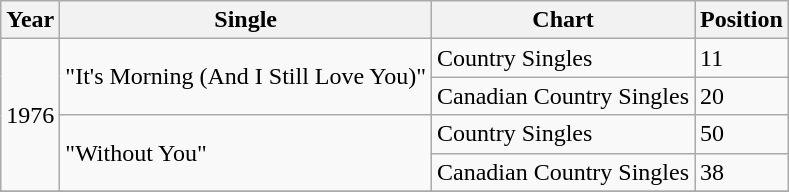<table class="wikitable">
<tr>
<th align="left">Year</th>
<th align="left">Single</th>
<th align="left">Chart</th>
<th align="left">Position</th>
</tr>
<tr>
<td align="left" rowspan="4">1976</td>
<td align="left" rowspan="2">"It's Morning (And I Still Love You)"</td>
<td align="left">Country Singles</td>
<td align="left">11</td>
</tr>
<tr>
<td align="left">Canadian Country Singles</td>
<td align="left">20</td>
</tr>
<tr>
<td align="left" rowspan="2">"Without You"</td>
<td align="left">Country Singles</td>
<td align="left">50</td>
</tr>
<tr>
<td align="left">Canadian Country Singles</td>
<td align="left">38</td>
</tr>
<tr>
</tr>
</table>
